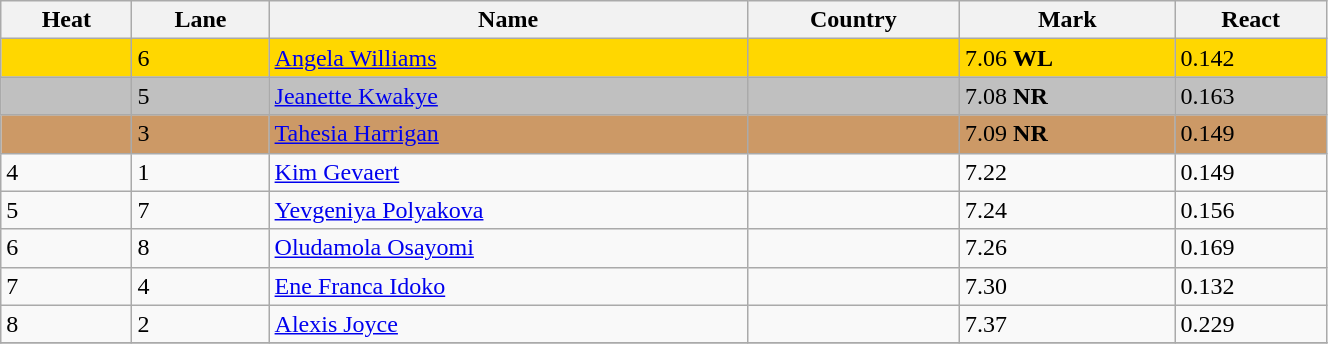<table class="wikitable" width=70%>
<tr>
<th>Heat</th>
<th>Lane</th>
<th>Name</th>
<th>Country</th>
<th>Mark</th>
<th>React</th>
</tr>
<tr bgcolor=gold>
<td></td>
<td>6</td>
<td><a href='#'>Angela Williams</a></td>
<td></td>
<td>7.06 <strong>WL</strong></td>
<td>0.142</td>
</tr>
<tr bgcolor=silver>
<td></td>
<td>5</td>
<td><a href='#'>Jeanette Kwakye</a></td>
<td></td>
<td>7.08 <strong>NR</strong></td>
<td>0.163</td>
</tr>
<tr bgcolor=cc9966>
<td></td>
<td>3</td>
<td><a href='#'>Tahesia Harrigan</a></td>
<td></td>
<td>7.09 <strong>NR</strong></td>
<td>0.149</td>
</tr>
<tr>
<td>4</td>
<td>1</td>
<td><a href='#'>Kim Gevaert</a></td>
<td></td>
<td>7.22</td>
<td>0.149</td>
</tr>
<tr>
<td>5</td>
<td>7</td>
<td><a href='#'>Yevgeniya Polyakova</a></td>
<td></td>
<td>7.24</td>
<td>0.156</td>
</tr>
<tr>
<td>6</td>
<td>8</td>
<td><a href='#'>Oludamola Osayomi</a></td>
<td></td>
<td>7.26</td>
<td>0.169</td>
</tr>
<tr>
<td>7</td>
<td>4</td>
<td><a href='#'>Ene Franca Idoko</a></td>
<td></td>
<td>7.30</td>
<td>0.132</td>
</tr>
<tr>
<td>8</td>
<td>2</td>
<td><a href='#'>Alexis Joyce</a></td>
<td></td>
<td>7.37</td>
<td>0.229</td>
</tr>
<tr>
</tr>
</table>
